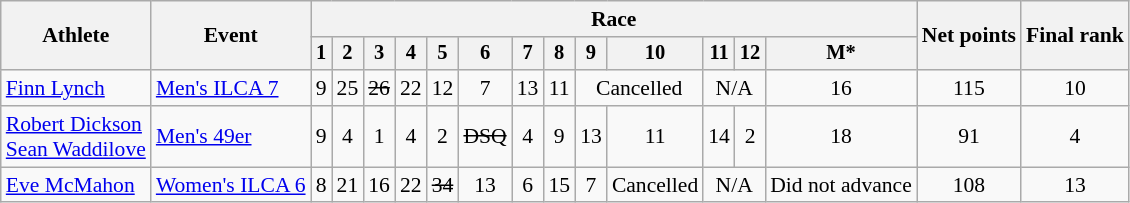<table class="wikitable" style="font-size:90%">
<tr>
<th rowspan="2">Athlete</th>
<th rowspan="2">Event</th>
<th colspan="13">Race</th>
<th rowspan=2>Net points</th>
<th rowspan=2>Final rank</th>
</tr>
<tr style="font-size:95%">
<th>1</th>
<th>2</th>
<th>3</th>
<th>4</th>
<th>5</th>
<th>6</th>
<th>7</th>
<th>8</th>
<th>9</th>
<th>10</th>
<th>11</th>
<th>12</th>
<th>M*</th>
</tr>
<tr align=center>
<td align=left><a href='#'>Finn Lynch</a></td>
<td align=left><a href='#'>Men's ILCA 7</a></td>
<td>9</td>
<td>25</td>
<td><s>26</s></td>
<td>22</td>
<td>12</td>
<td>7</td>
<td>13</td>
<td>11</td>
<td colspan=2>Cancelled</td>
<td colspan=2>N/A</td>
<td>16</td>
<td>115</td>
<td>10</td>
</tr>
<tr align=center>
<td align=left><a href='#'>Robert Dickson</a><br><a href='#'>Sean Waddilove</a></td>
<td align=left><a href='#'>Men's 49er</a></td>
<td>9</td>
<td>4</td>
<td>1</td>
<td>4</td>
<td>2</td>
<td><s><abbr>DSQ</abbr></s></td>
<td>4</td>
<td>9</td>
<td>13</td>
<td>11</td>
<td>14</td>
<td>2</td>
<td>18</td>
<td>91</td>
<td>4</td>
</tr>
<tr align=center>
<td align=left><a href='#'>Eve McMahon</a></td>
<td align=left><a href='#'>Women's ILCA 6</a></td>
<td>8</td>
<td>21</td>
<td>16</td>
<td>22</td>
<td><s>34</s></td>
<td>13</td>
<td>6</td>
<td>15</td>
<td>7</td>
<td>Cancelled</td>
<td colspan=2>N/A</td>
<td>Did not advance</td>
<td>108</td>
<td>13</td>
</tr>
</table>
